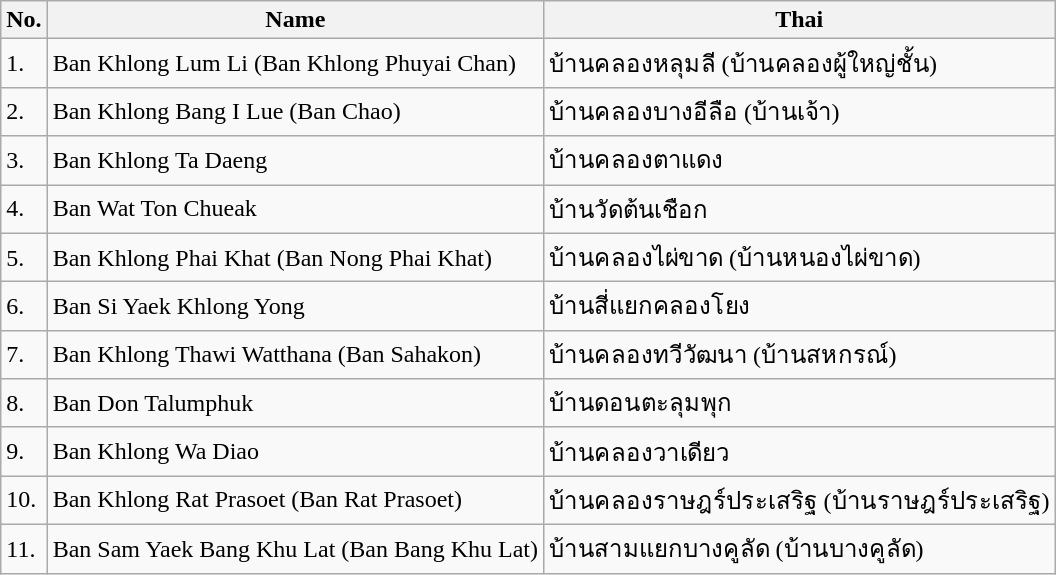<table class="wikitable sortable">
<tr>
<th>No.</th>
<th>Name</th>
<th>Thai</th>
</tr>
<tr>
<td>1.</td>
<td>Ban Khlong Lum Li (Ban Khlong Phuyai Chan)</td>
<td>บ้านคลองหลุมลี (บ้านคลองผู้ใหญ่ชั้น)</td>
</tr>
<tr>
<td>2.</td>
<td>Ban Khlong Bang I Lue (Ban Chao)</td>
<td>บ้านคลองบางอีลือ (บ้านเจ้า)</td>
</tr>
<tr>
<td>3.</td>
<td>Ban Khlong Ta Daeng</td>
<td>บ้านคลองตาแดง</td>
</tr>
<tr>
<td>4.</td>
<td>Ban Wat Ton Chueak</td>
<td>บ้านวัดต้นเชือก</td>
</tr>
<tr>
<td>5.</td>
<td>Ban Khlong Phai Khat (Ban Nong Phai Khat)</td>
<td>บ้านคลองไผ่ขาด (บ้านหนองไผ่ขาด)</td>
</tr>
<tr>
<td>6.</td>
<td>Ban Si Yaek Khlong Yong</td>
<td>บ้านสี่แยกคลองโยง</td>
</tr>
<tr>
<td>7.</td>
<td>Ban Khlong Thawi Watthana (Ban Sahakon)</td>
<td>บ้านคลองทวีวัฒนา (บ้านสหกรณ์)</td>
</tr>
<tr>
<td>8.</td>
<td>Ban Don Talumphuk</td>
<td>บ้านดอนตะลุมพุก</td>
</tr>
<tr>
<td>9.</td>
<td>Ban Khlong Wa Diao</td>
<td>บ้านคลองวาเดียว</td>
</tr>
<tr>
<td>10.</td>
<td>Ban Khlong Rat Prasoet (Ban Rat Prasoet)</td>
<td>บ้านคลองราษฎร์ประเสริฐ (บ้านราษฎร์ประเสริฐ)</td>
</tr>
<tr>
<td>11.</td>
<td>Ban Sam Yaek Bang Khu Lat (Ban Bang Khu Lat)</td>
<td>บ้านสามแยกบางคูลัด (บ้านบางคูลัด)</td>
</tr>
</table>
